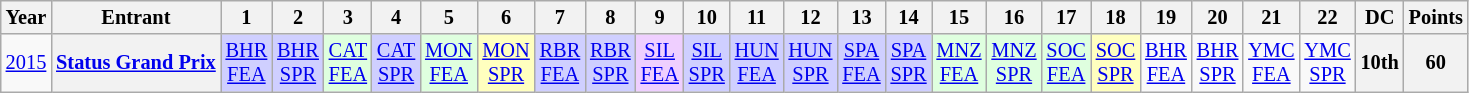<table class="wikitable" style="text-align:center; font-size:85%">
<tr>
<th>Year</th>
<th>Entrant</th>
<th>1</th>
<th>2</th>
<th>3</th>
<th>4</th>
<th>5</th>
<th>6</th>
<th>7</th>
<th>8</th>
<th>9</th>
<th>10</th>
<th>11</th>
<th>12</th>
<th>13</th>
<th>14</th>
<th>15</th>
<th>16</th>
<th>17</th>
<th>18</th>
<th>19</th>
<th>20</th>
<th>21</th>
<th>22</th>
<th>DC</th>
<th>Points</th>
</tr>
<tr>
<td><a href='#'>2015</a></td>
<th nowrap><a href='#'>Status Grand Prix</a></th>
<td style=background:#CFCFFF><a href='#'>BHR<br>FEA</a><br></td>
<td style=background:#CFCFFF><a href='#'>BHR<br>SPR</a><br></td>
<td style=background:#DFFFDF><a href='#'>CAT<br>FEA</a><br></td>
<td style=background:#CFCFFF><a href='#'>CAT<br>SPR</a><br></td>
<td style=background:#DFFFDF><a href='#'>MON<br>FEA</a><br></td>
<td style=background:#FFFFBF><a href='#'>MON<br>SPR</a><br></td>
<td style=background:#CFCFFF><a href='#'>RBR<br>FEA</a><br></td>
<td style=background:#CFCFFF><a href='#'>RBR<br>SPR</a><br></td>
<td style=background:#EFCFFF><a href='#'>SIL<br>FEA</a><br></td>
<td style=background:#CFCFFF><a href='#'>SIL<br>SPR</a><br></td>
<td style=background:#CFCFFF><a href='#'>HUN<br>FEA</a><br></td>
<td style=background:#CFCFFF><a href='#'>HUN<br>SPR</a><br></td>
<td style=background:#CFCFFF><a href='#'>SPA<br>FEA</a><br></td>
<td style=background:#CFCFFF><a href='#'>SPA<br>SPR</a><br></td>
<td style=background:#DFFFDF><a href='#'>MNZ<br>FEA</a><br></td>
<td style=background:#DFFFDF><a href='#'>MNZ<br>SPR</a><br></td>
<td style=background:#DFFFDF><a href='#'>SOC<br>FEA</a><br></td>
<td style=background:#FFFFBF><a href='#'>SOC<br>SPR</a><br></td>
<td><a href='#'>BHR<br>FEA</a></td>
<td><a href='#'>BHR<br>SPR</a></td>
<td><a href='#'>YMC<br>FEA</a></td>
<td><a href='#'>YMC<br>SPR</a></td>
<th>10th</th>
<th>60</th>
</tr>
</table>
